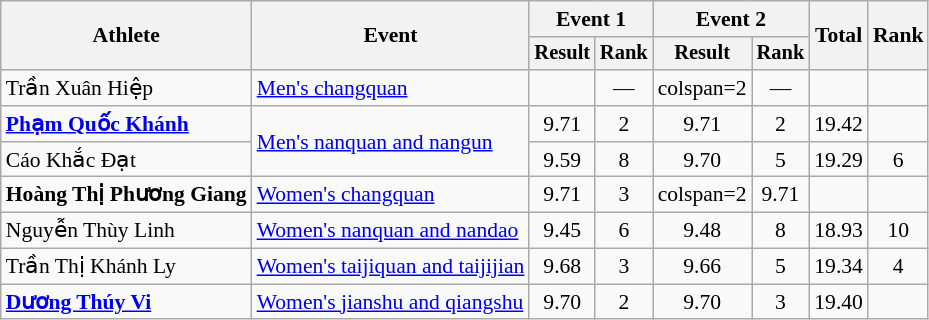<table class=wikitable style=font-size:90%;text-align:center>
<tr>
<th rowspan="2">Athlete</th>
<th rowspan="2">Event</th>
<th colspan="2">Event 1</th>
<th colspan="2">Event 2</th>
<th rowspan="2">Total</th>
<th rowspan="2">Rank</th>
</tr>
<tr style="font-size:95%">
<th>Result</th>
<th>Rank</th>
<th>Result</th>
<th>Rank</th>
</tr>
<tr>
<td align=left>Trần Xuân Hiệp</td>
<td align=left><a href='#'>Men's changquan</a></td>
<td></td>
<td>—</td>
<td>colspan=2 </td>
<td>—</td>
<td></td>
</tr>
<tr>
<td align=left><strong><a href='#'>Phạm Quốc Khánh</a></strong></td>
<td align=left rowspan=2><a href='#'>Men's nanquan and nangun</a></td>
<td>9.71</td>
<td>2</td>
<td>9.71</td>
<td>2</td>
<td>19.42</td>
<td></td>
</tr>
<tr>
<td align=left>Cáo Khắc Đạt</td>
<td>9.59</td>
<td>8</td>
<td>9.70</td>
<td>5</td>
<td>19.29</td>
<td>6</td>
</tr>
<tr>
<td align=left><strong>Hoàng Thị Phương Giang</strong></td>
<td align=left><a href='#'>Women's changquan</a></td>
<td>9.71</td>
<td>3</td>
<td>colspan=2 </td>
<td>9.71</td>
<td></td>
</tr>
<tr>
<td align=left>Nguyễn Thùy Linh</td>
<td align=left><a href='#'>Women's nanquan and nandao</a></td>
<td>9.45</td>
<td>6</td>
<td>9.48</td>
<td>8</td>
<td>18.93</td>
<td>10</td>
</tr>
<tr>
<td align=left>Trần Thị Khánh Ly</td>
<td align=left><a href='#'>Women's taijiquan and taijijian</a></td>
<td>9.68</td>
<td>3</td>
<td>9.66</td>
<td>5</td>
<td>19.34</td>
<td>4</td>
</tr>
<tr>
<td align=left><strong><a href='#'>Dương Thúy Vi</a></strong></td>
<td align=left><a href='#'>Women's jianshu and qiangshu</a></td>
<td>9.70</td>
<td>2</td>
<td>9.70</td>
<td>3</td>
<td>19.40</td>
<td></td>
</tr>
</table>
